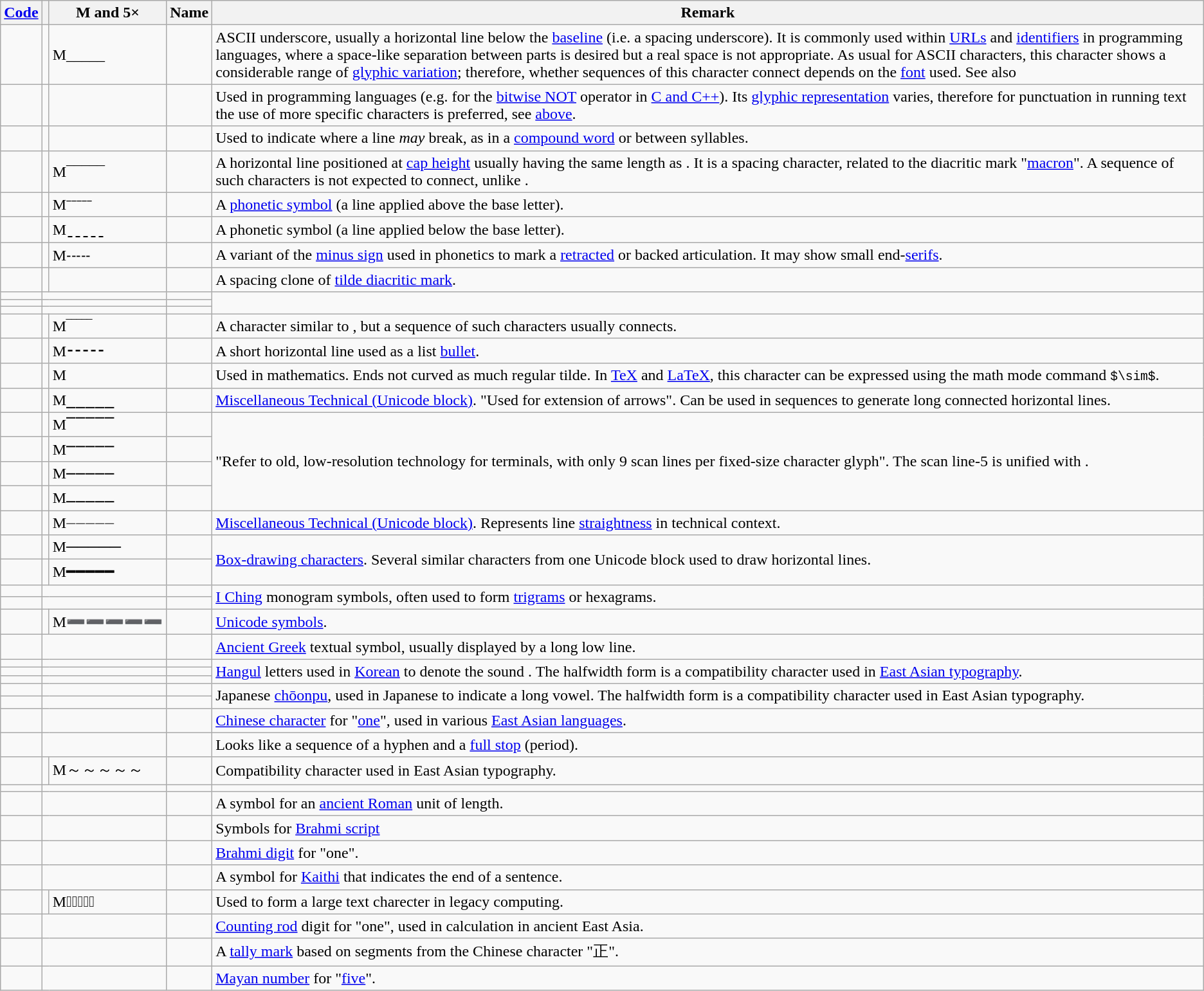<table class="wikitable">
<tr>
<th><a href='#'>Code</a></th>
<th></th>
<th>M and 5×</th>
<th>Name</th>
<th>Remark</th>
</tr>
<tr>
<td></td>
<td></td>
<td>M_____</td>
<td></td>
<td>ASCII underscore, usually a horizontal line below the <a href='#'>baseline</a> (i.e. a spacing underscore). It is commonly used within <a href='#'>URLs</a> and <a href='#'>identifiers</a> in programming languages, where a space-like separation between parts is desired but a real space is not appropriate. As usual for ASCII characters, this character shows a considerable range of <a href='#'>glyphic variation</a>; therefore, whether sequences of this character connect depends on the <a href='#'>font</a> used. See also </td>
</tr>
<tr>
<td></td>
<td></td>
<td></td>
<td></td>
<td>Used in programming languages (e.g. for the <a href='#'>bitwise NOT</a> operator in <a href='#'>C and C++</a>). Its <a href='#'>glyphic representation</a> varies, therefore for punctuation in running text the use of more specific characters is preferred, see <a href='#'>above</a>.</td>
</tr>
<tr>
<td></td>
<td></td>
<td></td>
<td></td>
<td>Used to indicate where a line <em>may</em> break, as in a <a href='#'>compound word</a> or between syllables.</td>
</tr>
<tr>
<td></td>
<td></td>
<td>M¯¯¯¯¯</td>
<td></td>
<td>A horizontal line positioned at <a href='#'>cap height</a> usually having the same length as . It is a spacing character, related to the diacritic mark "<a href='#'>macron</a>". A sequence of such characters is not expected to connect, unlike .</td>
</tr>
<tr>
<td></td>
<td></td>
<td>Mˉˉˉˉˉ</td>
<td></td>
<td>A <a href='#'>phonetic symbol</a> (a line applied above the base letter).</td>
</tr>
<tr>
<td></td>
<td></td>
<td>Mˍˍˍˍˍ</td>
<td></td>
<td>A phonetic symbol (a line applied below the base letter).</td>
</tr>
<tr>
<td></td>
<td></td>
<td>M˗˗˗˗˗</td>
<td></td>
<td>A variant of the <a href='#'>minus sign</a> used in phonetics to mark a <a href='#'>retracted</a> or backed articulation. It may show small end-<a href='#'>serifs</a>.</td>
</tr>
<tr>
<td></td>
<td></td>
<td></td>
<td></td>
<td>A spacing clone of <a href='#'>tilde diacritic mark</a>.</td>
</tr>
<tr>
<td></td>
<td colspan=2></td>
<td></td>
</tr>
<tr>
<td></td>
<td colspan=2></td>
<td></td>
</tr>
<tr>
<td></td>
<td colspan=2></td>
<td></td>
</tr>
<tr>
<td></td>
<td></td>
<td>M‾‾‾‾‾</td>
<td></td>
<td>A character similar to , but a sequence of such characters usually connects.</td>
</tr>
<tr>
<td></td>
<td></td>
<td>M⁃⁃⁃⁃⁃</td>
<td></td>
<td>A short horizontal line used as a list <a href='#'>bullet</a>.</td>
</tr>
<tr>
<td></td>
<td></td>
<td>M</td>
<td></td>
<td>Used in mathematics. Ends not curved as much regular tilde. In <a href='#'>TeX</a> and <a href='#'>LaTeX</a>, this character can be expressed using the math mode command <code>$\sim$</code>.</td>
</tr>
<tr>
<td></td>
<td></td>
<td>M⎯⎯⎯⎯⎯</td>
<td></td>
<td><a href='#'>Miscellaneous Technical (Unicode block)</a>. "Used for extension of arrows". Can be used in sequences to generate long connected horizontal lines.</td>
</tr>
<tr>
<td></td>
<td></td>
<td>M⎺⎺⎺⎺⎺</td>
<td></td>
<td rowspan=4>"Refer to old, low-resolution technology for terminals, with only 9 scan lines per fixed-size character glyph". The scan line-5 is unified with .</td>
</tr>
<tr>
<td></td>
<td></td>
<td>M⎻⎻⎻⎻⎻</td>
<td></td>
</tr>
<tr>
<td></td>
<td></td>
<td>M⎼⎼⎼⎼⎼</td>
<td></td>
</tr>
<tr>
<td></td>
<td></td>
<td>M⎽⎽⎽⎽⎽</td>
<td></td>
</tr>
<tr>
<td></td>
<td></td>
<td>M⏤⏤⏤⏤⏤</td>
<td></td>
<td><a href='#'>Miscellaneous Technical (Unicode block)</a>. Represents line <a href='#'>straightness</a> in technical context.</td>
</tr>
<tr>
<td></td>
<td></td>
<td>M─────</td>
<td></td>
<td rowspan=2><a href='#'>Box-drawing characters</a>. Several similar characters from one Unicode block used to draw horizontal lines.</td>
</tr>
<tr>
<td></td>
<td></td>
<td>M━━━━━</td>
<td></td>
</tr>
<tr>
<td></td>
<td colspan=2></td>
<td></td>
<td rowspan=2><a href='#'>I Ching</a> monogram symbols, often used to form <a href='#'>trigrams</a> or hexagrams.</td>
</tr>
<tr>
<td></td>
<td colspan=2></td>
<td></td>
</tr>
<tr>
<td></td>
<td></td>
<td>M➖➖➖➖➖</td>
<td></td>
<td><a href='#'>Unicode symbols</a>.</td>
</tr>
<tr>
<td></td>
<td colspan=2></td>
<td></td>
<td><a href='#'>Ancient Greek</a> textual symbol, usually displayed by a long low line.</td>
</tr>
<tr>
<td></td>
<td colspan=2></td>
<td></td>
<td rowspan=3><a href='#'>Hangul</a> letters used in <a href='#'>Korean</a> to denote the sound . The halfwidth form is a compatibility character used in <a href='#'>East Asian typography</a>.</td>
</tr>
<tr>
<td></td>
<td colspan=2></td>
<td></td>
</tr>
<tr>
<td></td>
<td colspan=2></td>
<td></td>
</tr>
<tr>
<td></td>
<td colspan=2></td>
<td></td>
<td rowspan=2>Japanese <a href='#'>chōonpu</a>, used in Japanese to indicate a long vowel. The halfwidth form is a compatibility character used in East Asian typography.</td>
</tr>
<tr>
<td></td>
<td colspan=2></td>
<td></td>
</tr>
<tr>
<td></td>
<td colspan=2></td>
<td></td>
<td><a href='#'>Chinese character</a> for "<a href='#'>one</a>", used in various <a href='#'>East Asian languages</a>.</td>
</tr>
<tr>
<td></td>
<td colspan=2></td>
<td></td>
<td>Looks like a sequence of a hyphen and a <a href='#'>full stop</a> (period).</td>
</tr>
<tr>
<td></td>
<td></td>
<td>M～～～～～</td>
<td></td>
<td>Compatibility character used in East Asian typography.</td>
</tr>
<tr>
<td></td>
<td colspan=2></td>
<td></td>
</tr>
<tr>
<td></td>
<td colspan=2></td>
<td></td>
<td>A symbol for an <a href='#'>ancient Roman</a> unit of length.</td>
</tr>
<tr>
<td></td>
<td colspan=2></td>
<td></td>
<td>Symbols for <a href='#'>Brahmi script</a></td>
</tr>
<tr>
<td></td>
<td colspan=2></td>
<td></td>
<td><a href='#'>Brahmi digit</a> for "one".</td>
</tr>
<tr>
<td></td>
<td colspan=2></td>
<td></td>
<td>A symbol for <a href='#'>Kaithi</a> that indicates the end of a sentence.</td>
</tr>
<tr>
<td></td>
<td></td>
<td>M𜸟𜸟𜸟𜸟𜸟</td>
<td></td>
<td>Used to form a large text charecter in legacy computing.</td>
</tr>
<tr>
<td></td>
<td colspan=2></td>
<td></td>
<td><a href='#'>Counting rod</a> digit for "one", used in calculation in ancient East Asia.</td>
</tr>
<tr>
<td></td>
<td colspan=2></td>
<td></td>
<td>A <a href='#'>tally mark</a> based on segments from the Chinese character "正".</td>
</tr>
<tr>
<td></td>
<td colspan=2></td>
<td></td>
<td><a href='#'>Mayan number</a> for "<a href='#'>five</a>".</td>
</tr>
</table>
